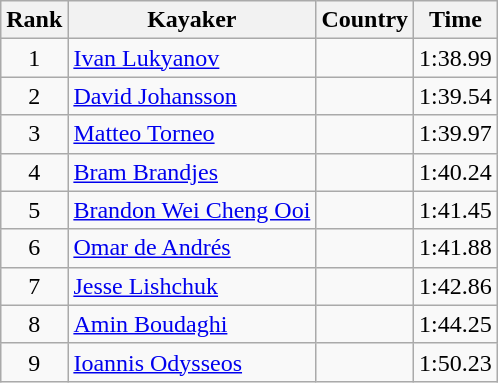<table class="wikitable" style="text-align:center">
<tr>
<th>Rank</th>
<th>Kayaker</th>
<th>Country</th>
<th>Time</th>
</tr>
<tr>
<td>1</td>
<td align="left"><a href='#'>Ivan Lukyanov</a></td>
<td align="left"></td>
<td>1:38.99</td>
</tr>
<tr>
<td>2</td>
<td align="left"><a href='#'>David Johansson</a></td>
<td align="left"></td>
<td>1:39.54</td>
</tr>
<tr>
<td>3</td>
<td align="left"><a href='#'>Matteo Torneo</a></td>
<td align="left"></td>
<td>1:39.97</td>
</tr>
<tr>
<td>4</td>
<td align="left"><a href='#'>Bram Brandjes</a></td>
<td align="left"></td>
<td>1:40.24</td>
</tr>
<tr>
<td>5</td>
<td align="left"><a href='#'>Brandon Wei Cheng Ooi</a></td>
<td align="left"></td>
<td>1:41.45</td>
</tr>
<tr>
<td>6</td>
<td align="left"><a href='#'>Omar de Andrés</a></td>
<td align="left"></td>
<td>1:41.88</td>
</tr>
<tr>
<td>7</td>
<td align="left"><a href='#'>Jesse Lishchuk</a></td>
<td align="left"></td>
<td>1:42.86</td>
</tr>
<tr>
<td>8</td>
<td align="left"><a href='#'>Amin Boudaghi</a></td>
<td align="left"></td>
<td>1:44.25</td>
</tr>
<tr>
<td>9</td>
<td align="left"><a href='#'>Ioannis Odysseos</a></td>
<td align="left"></td>
<td>1:50.23</td>
</tr>
</table>
